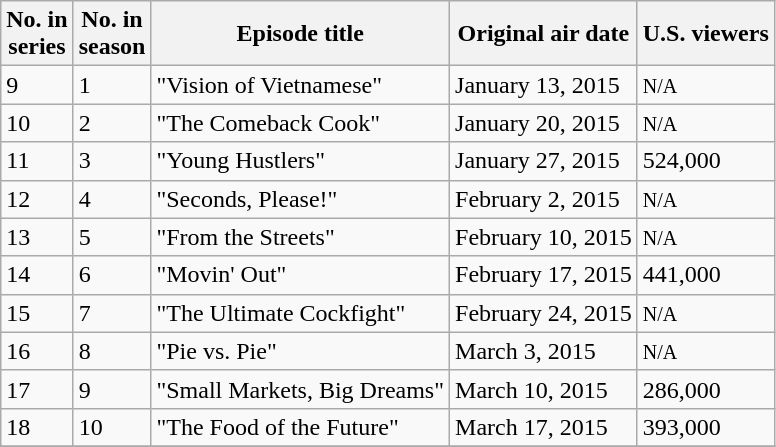<table class="wikitable">
<tr>
<th>No. in<br>series</th>
<th>No. in<br>season</th>
<th>Episode title</th>
<th>Original air date</th>
<th>U.S. viewers</th>
</tr>
<tr>
<td>9</td>
<td>1</td>
<td>"Vision of Vietnamese"</td>
<td>January 13, 2015</td>
<td><span><small>N/A</small></span></td>
</tr>
<tr>
<td>10</td>
<td>2</td>
<td>"The Comeback Cook"</td>
<td>January 20, 2015</td>
<td><span><small>N/A</small></span></td>
</tr>
<tr>
<td>11</td>
<td>3</td>
<td>"Young Hustlers"</td>
<td>January 27, 2015</td>
<td>524,000</td>
</tr>
<tr>
<td>12</td>
<td>4</td>
<td>"Seconds, Please!"</td>
<td>February 2, 2015</td>
<td><span><small>N/A</small></span></td>
</tr>
<tr>
<td>13</td>
<td>5</td>
<td>"From the Streets"</td>
<td>February 10, 2015</td>
<td><span><small>N/A</small></span></td>
</tr>
<tr>
<td>14</td>
<td>6</td>
<td>"Movin' Out"</td>
<td>February 17, 2015</td>
<td>441,000</td>
</tr>
<tr>
<td>15</td>
<td>7</td>
<td>"The Ultimate Cockfight"</td>
<td>February 24, 2015</td>
<td><span><small>N/A</small></span></td>
</tr>
<tr>
<td>16</td>
<td>8</td>
<td>"Pie vs. Pie"</td>
<td>March 3, 2015</td>
<td><span><small>N/A</small></span></td>
</tr>
<tr>
<td>17</td>
<td>9</td>
<td>"Small Markets, Big Dreams"</td>
<td>March 10, 2015</td>
<td>286,000</td>
</tr>
<tr>
<td>18</td>
<td>10</td>
<td>"The Food of the Future"</td>
<td>March 17, 2015</td>
<td>393,000</td>
</tr>
<tr>
</tr>
</table>
